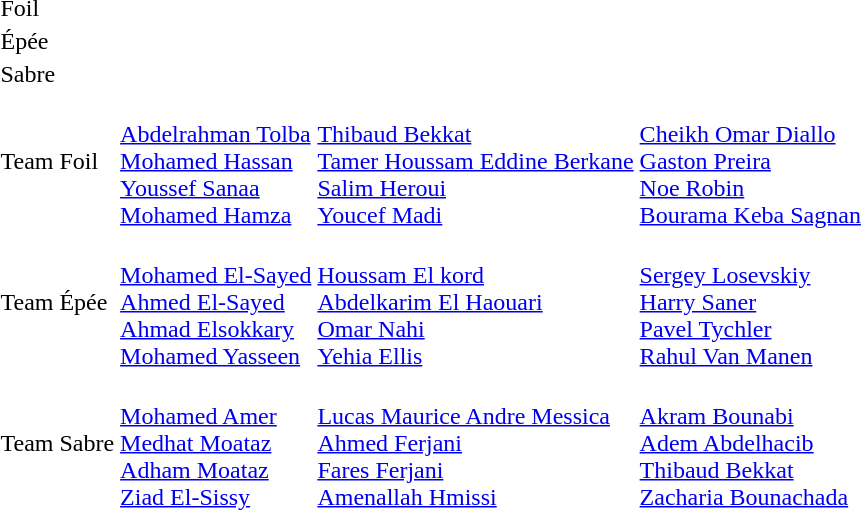<table>
<tr>
<td>Foil</td>
<td></td>
<td></td>
<td><br></td>
</tr>
<tr>
<td>Épée</td>
<td></td>
<td></td>
<td><br></td>
</tr>
<tr>
<td>Sabre</td>
<td></td>
<td></td>
<td><br></td>
</tr>
<tr>
<td>Team Foil</td>
<td><br><a href='#'>Abdelrahman Tolba</a><br><a href='#'>Mohamed Hassan</a><br><a href='#'>Youssef Sanaa</a><br><a href='#'>Mohamed Hamza</a></td>
<td valign="top"><br><a href='#'>Thibaud Bekkat</a><br><a href='#'>Tamer Houssam Eddine Berkane</a><br><a href='#'>Salim Heroui</a><br><a href='#'>Youcef Madi</a></td>
<td valign="top"><br><a href='#'>Cheikh Omar Diallo</a><br><a href='#'>Gaston Preira</a><br><a href='#'>Noe Robin</a><br><a href='#'>Bourama Keba Sagnan</a></td>
</tr>
<tr>
<td>Team Épée</td>
<td><br><a href='#'>Mohamed El-Sayed</a><br><a href='#'>Ahmed El-Sayed</a><br><a href='#'>Ahmad Elsokkary</a><br><a href='#'>Mohamed Yasseen</a></td>
<td valign="top"><br><a href='#'>Houssam El kord</a><br><a href='#'>Abdelkarim El Haouari</a><br><a href='#'>Omar Nahi</a><br><a href='#'>Yehia Ellis</a></td>
<td valign="top"><br><a href='#'>Sergey Losevskiy</a><br><a href='#'>Harry Saner</a><br><a href='#'>Pavel Tychler</a><br><a href='#'>Rahul Van Manen</a></td>
</tr>
<tr>
<td>Team Sabre</td>
<td valign="top"><br><a href='#'>Mohamed Amer</a><br><a href='#'>Medhat Moataz</a><br><a href='#'>Adham Moataz</a><br><a href='#'>Ziad El-Sissy</a></td>
<td valign="top"><br><a href='#'>Lucas Maurice Andre Messica</a><br><a href='#'>Ahmed Ferjani</a><br><a href='#'>Fares Ferjani</a><br><a href='#'>Amenallah Hmissi</a></td>
<td><br><a href='#'>Akram Bounabi</a><br><a href='#'>Adem Abdelhacib</a><br><a href='#'>Thibaud Bekkat</a><br><a href='#'>Zacharia Bounachada</a></td>
</tr>
</table>
